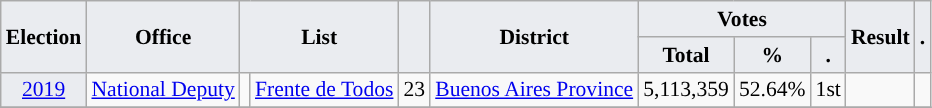<table class="wikitable" style="font-size:90%; text-align:center;">
<tr>
<th style="background-color:#EAECF0;" rowspan=2>Election</th>
<th style="background-color:#EAECF0;" rowspan=2>Office</th>
<th style="background-color:#EAECF0;" colspan=2 rowspan=2>List</th>
<th style="background-color:#EAECF0;" rowspan=2></th>
<th style="background-color:#EAECF0;" rowspan=2>District</th>
<th style="background-color:#EAECF0;" colspan=3>Votes</th>
<th style="background-color:#EAECF0;" rowspan=2>Result</th>
<th style="background-color:#EAECF0;" rowspan=2>.</th>
</tr>
<tr>
<th style="background-color:#EAECF0;">Total</th>
<th style="background-color:#EAECF0;">%</th>
<th style="background-color:#EAECF0;">.</th>
</tr>
<tr>
<td style="background-color:#EAECF0;"><a href='#'>2019</a></td>
<td><a href='#'>National Deputy</a></td>
<td style="background-color:"></td>
<td><a href='#'>Frente de Todos</a></td>
<td>23</td>
<td><a href='#'>Buenos Aires Province</a></td>
<td>5,113,359</td>
<td>52.64%</td>
<td>1st</td>
<td></td>
<td></td>
</tr>
<tr>
</tr>
</table>
